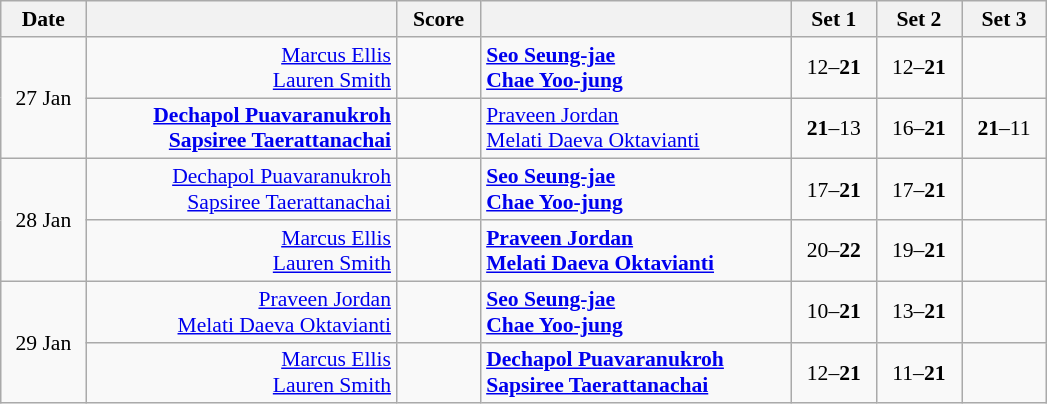<table class="wikitable" style="font-size:90%; text-align:center">
<tr>
<th width="50">Date</th>
<th width="200"></th>
<th width="50">Score</th>
<th width="200"></th>
<th width="50">Set 1</th>
<th width="50">Set 2</th>
<th width="50">Set 3</th>
</tr>
<tr>
<td rowspan="2">27 Jan</td>
<td align="right"><a href='#'>Marcus Ellis</a> <br><a href='#'>Lauren Smith</a> </td>
<td></td>
<td align="left"><strong> <a href='#'>Seo Seung-jae</a><br> <a href='#'>Chae Yoo-jung</a></strong></td>
<td>12–<strong>21</strong></td>
<td>12–<strong>21</strong></td>
<td></td>
</tr>
<tr>
<td align="right"><strong><a href='#'>Dechapol Puavaranukroh</a> <br><a href='#'>Sapsiree Taerattanachai</a> </strong></td>
<td></td>
<td align="left"> <a href='#'>Praveen Jordan</a><br> <a href='#'>Melati Daeva Oktavianti</a></td>
<td><strong>21</strong>–13</td>
<td>16–<strong>21</strong></td>
<td><strong>21</strong>–11</td>
</tr>
<tr>
<td rowspan="2">28 Jan</td>
<td align="right"><a href='#'>Dechapol Puavaranukroh</a> <br><a href='#'>Sapsiree Taerattanachai</a> </td>
<td></td>
<td align="left"><strong> <a href='#'>Seo Seung-jae</a><br> <a href='#'>Chae Yoo-jung</a></strong></td>
<td>17–<strong>21</strong></td>
<td>17–<strong>21</strong></td>
<td></td>
</tr>
<tr>
<td align="right"><a href='#'>Marcus Ellis</a> <br><a href='#'>Lauren Smith</a> </td>
<td></td>
<td align="left"><strong> <a href='#'>Praveen Jordan</a><br> <a href='#'>Melati Daeva Oktavianti</a></strong></td>
<td>20–<strong>22</strong></td>
<td>19–<strong>21</strong></td>
<td></td>
</tr>
<tr>
<td rowspan="2">29 Jan</td>
<td align="right"><a href='#'>Praveen Jordan</a> <br><a href='#'>Melati Daeva Oktavianti</a> </td>
<td></td>
<td align="left"><strong> <a href='#'>Seo Seung-jae</a><br> <a href='#'>Chae Yoo-jung</a></strong></td>
<td>10–<strong>21</strong></td>
<td>13–<strong>21</strong></td>
<td></td>
</tr>
<tr>
<td align="right"><a href='#'>Marcus Ellis</a> <br><a href='#'>Lauren Smith</a> </td>
<td></td>
<td align="left"><strong> <a href='#'>Dechapol Puavaranukroh</a><br> <a href='#'>Sapsiree Taerattanachai</a></strong></td>
<td>12–<strong>21</strong></td>
<td>11–<strong>21</strong></td>
<td></td>
</tr>
</table>
